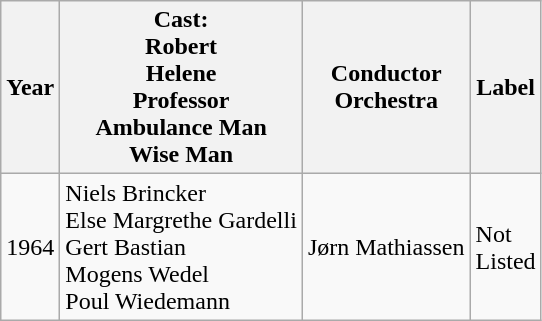<table class="wikitable">
<tr>
<th>Year</th>
<th>Cast:<br>Robert<br>Helene<br>Professor<br>Ambulance Man<br>Wise Man</th>
<th>Conductor<br>Orchestra</th>
<th>Label</th>
</tr>
<tr>
<td>1964</td>
<td>Niels Brincker<br>Else Margrethe Gardelli<br>Gert Bastian<br>Mogens Wedel<br>Poul Wiedemann</td>
<td>Jørn Mathiassen</td>
<td>Not<br>Listed</td>
</tr>
</table>
